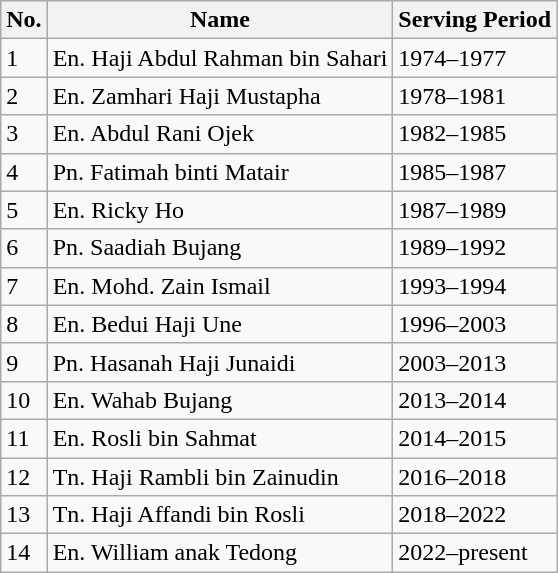<table class="wikitable">
<tr>
<th>No.</th>
<th>Name</th>
<th>Serving Period</th>
</tr>
<tr>
<td>1</td>
<td>En. Haji Abdul Rahman bin Sahari</td>
<td>1974–1977</td>
</tr>
<tr>
<td>2</td>
<td>En. Zamhari Haji Mustapha</td>
<td>1978–1981</td>
</tr>
<tr>
<td>3</td>
<td>En. Abdul Rani Ojek</td>
<td>1982–1985</td>
</tr>
<tr>
<td>4</td>
<td>Pn. Fatimah binti Matair</td>
<td>1985–1987</td>
</tr>
<tr>
<td>5</td>
<td>En. Ricky Ho</td>
<td>1987–1989</td>
</tr>
<tr>
<td>6</td>
<td>Pn. Saadiah Bujang</td>
<td>1989–1992</td>
</tr>
<tr>
<td>7</td>
<td>En. Mohd. Zain Ismail</td>
<td>1993–1994</td>
</tr>
<tr>
<td>8</td>
<td>En. Bedui Haji Une</td>
<td>1996–2003</td>
</tr>
<tr>
<td>9</td>
<td>Pn. Hasanah Haji Junaidi</td>
<td>2003–2013</td>
</tr>
<tr>
<td>10</td>
<td>En. Wahab Bujang</td>
<td>2013–2014</td>
</tr>
<tr>
<td>11</td>
<td>En. Rosli bin Sahmat</td>
<td>2014–2015</td>
</tr>
<tr>
<td>12</td>
<td>Tn. Haji Rambli bin Zainudin</td>
<td>2016–2018</td>
</tr>
<tr>
<td>13</td>
<td>Tn. Haji Affandi bin Rosli</td>
<td>2018–2022</td>
</tr>
<tr>
<td>14</td>
<td>En. William anak Tedong</td>
<td>2022–present</td>
</tr>
</table>
